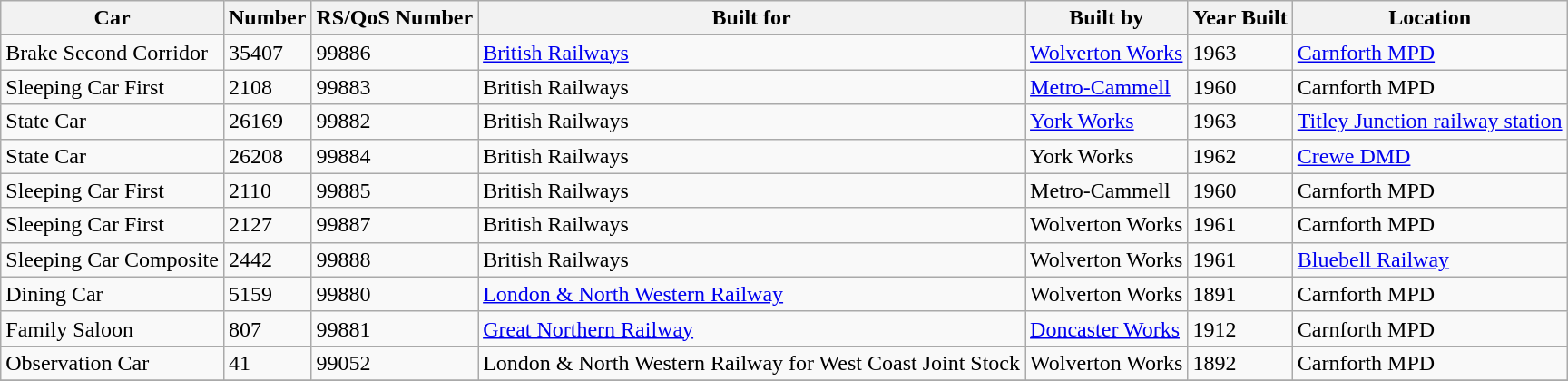<table class=wikitable>
<tr>
<th>Car</th>
<th>Number</th>
<th>RS/QoS Number</th>
<th>Built for</th>
<th>Built by</th>
<th>Year Built</th>
<th>Location</th>
</tr>
<tr>
<td>Brake Second Corridor</td>
<td>35407</td>
<td>99886</td>
<td><a href='#'>British Railways</a></td>
<td><a href='#'>Wolverton Works</a></td>
<td>1963</td>
<td><a href='#'>Carnforth MPD</a></td>
</tr>
<tr>
<td>Sleeping Car First</td>
<td>2108</td>
<td>99883</td>
<td>British Railways</td>
<td><a href='#'>Metro-Cammell</a></td>
<td>1960</td>
<td>Carnforth MPD</td>
</tr>
<tr>
<td>State Car</td>
<td>26169</td>
<td>99882</td>
<td>British Railways</td>
<td><a href='#'>York Works</a></td>
<td>1963</td>
<td><a href='#'>Titley Junction railway station</a></td>
</tr>
<tr>
<td>State Car</td>
<td>26208</td>
<td>99884</td>
<td>British Railways</td>
<td>York Works</td>
<td>1962</td>
<td><a href='#'>Crewe DMD</a></td>
</tr>
<tr>
<td>Sleeping Car First</td>
<td>2110</td>
<td>99885</td>
<td>British Railways</td>
<td>Metro-Cammell</td>
<td>1960</td>
<td>Carnforth MPD</td>
</tr>
<tr>
<td>Sleeping Car First</td>
<td>2127</td>
<td>99887</td>
<td>British Railways</td>
<td>Wolverton Works</td>
<td>1961</td>
<td>Carnforth MPD</td>
</tr>
<tr>
<td>Sleeping Car Composite</td>
<td>2442</td>
<td>99888</td>
<td>British Railways</td>
<td>Wolverton Works</td>
<td>1961</td>
<td><a href='#'>Bluebell Railway</a></td>
</tr>
<tr>
<td>Dining Car</td>
<td>5159</td>
<td>99880</td>
<td><a href='#'>London & North Western Railway</a></td>
<td>Wolverton Works</td>
<td>1891</td>
<td>Carnforth MPD</td>
</tr>
<tr>
<td>Family Saloon</td>
<td>807</td>
<td>99881</td>
<td><a href='#'>Great Northern Railway</a></td>
<td><a href='#'>Doncaster Works</a></td>
<td>1912</td>
<td>Carnforth MPD</td>
</tr>
<tr>
<td>Observation Car</td>
<td>41</td>
<td>99052</td>
<td>London & North Western Railway for West Coast Joint Stock</td>
<td>Wolverton Works</td>
<td>1892</td>
<td>Carnforth MPD</td>
</tr>
<tr>
</tr>
</table>
